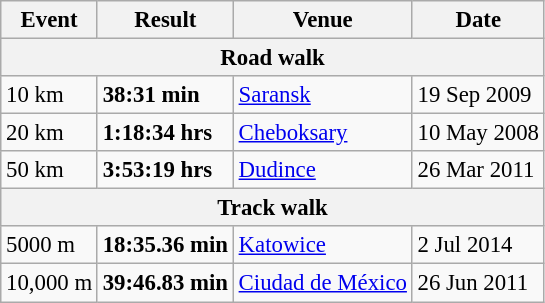<table class="wikitable" style="border-collapse: collapse; font-size: 95%;">
<tr>
<th>Event</th>
<th>Result</th>
<th>Venue</th>
<th>Date</th>
</tr>
<tr>
<th colspan="4">Road walk</th>
</tr>
<tr>
<td>10 km</td>
<td><strong>38:31 min</strong></td>
<td> <a href='#'>Saransk</a></td>
<td>19 Sep 2009</td>
</tr>
<tr>
<td>20 km</td>
<td><strong>1:18:34 hrs </strong></td>
<td> <a href='#'>Cheboksary</a></td>
<td>10 May 2008</td>
</tr>
<tr>
<td>50 km</td>
<td><strong>3:53:19 hrs</strong></td>
<td> <a href='#'>Dudince</a></td>
<td>26 Mar 2011</td>
</tr>
<tr>
<th colspan="4">Track walk</th>
</tr>
<tr>
<td>5000 m</td>
<td><strong>18:35.36 min</strong></td>
<td> <a href='#'>Katowice</a></td>
<td>2 Jul 2014</td>
</tr>
<tr>
<td>10,000 m</td>
<td><strong>39:46.83 min</strong></td>
<td> <a href='#'>Ciudad de México</a></td>
<td>26 Jun 2011</td>
</tr>
</table>
